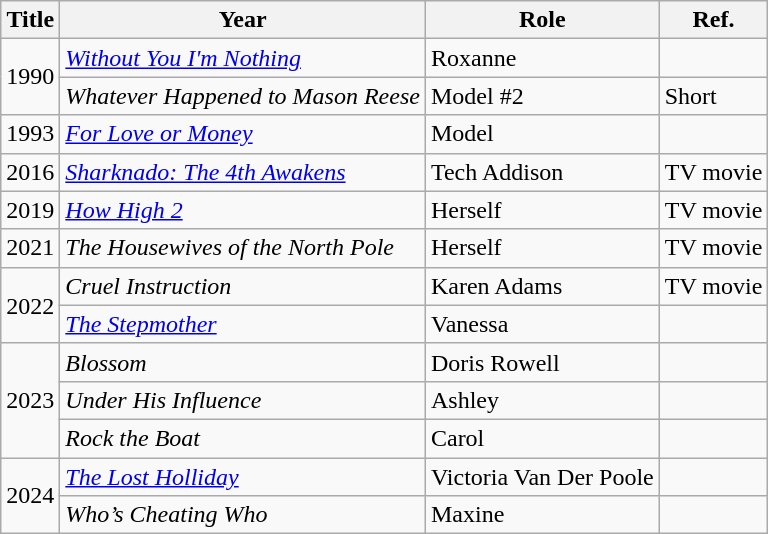<table class="wikitable plainrowheaders sortable">
<tr>
<th>Title</th>
<th>Year</th>
<th>Role</th>
<th>Ref.</th>
</tr>
<tr>
<td rowspan=2>1990</td>
<td><em><a href='#'>Without You I'm Nothing</a></em></td>
<td>Roxanne</td>
<td></td>
</tr>
<tr>
<td><em>Whatever Happened to Mason Reese</em></td>
<td>Model #2</td>
<td>Short</td>
</tr>
<tr>
<td>1993</td>
<td><em><a href='#'>For Love or Money</a></em></td>
<td>Model</td>
<td></td>
</tr>
<tr>
<td>2016</td>
<td><em><a href='#'>Sharknado: The 4th Awakens</a></em></td>
<td>Tech Addison</td>
<td>TV movie</td>
</tr>
<tr>
<td>2019</td>
<td><em><a href='#'>How High 2</a></em></td>
<td>Herself</td>
<td>TV movie</td>
</tr>
<tr>
<td>2021</td>
<td><em>The Housewives of the North Pole</em></td>
<td>Herself</td>
<td>TV movie </td>
</tr>
<tr>
<td rowspan=2>2022</td>
<td><em>Cruel Instruction</em></td>
<td>Karen Adams</td>
<td>TV movie </td>
</tr>
<tr>
<td><em><a href='#'>The Stepmother</a></em></td>
<td>Vanessa</td>
<td></td>
</tr>
<tr>
<td rowspan=3>2023</td>
<td><em>Blossom</em></td>
<td>Doris Rowell</td>
<td></td>
</tr>
<tr>
<td><em>Under His Influence</em></td>
<td>Ashley</td>
<td></td>
</tr>
<tr>
<td><em>Rock the Boat</em></td>
<td>Carol</td>
<td></td>
</tr>
<tr>
<td rowspan=2>2024</td>
<td><em><a href='#'>The Lost Holliday</a></em></td>
<td>Victoria Van Der Poole</td>
<td></td>
</tr>
<tr>
<td><em>Who’s Cheating Who</em></td>
<td>Maxine</td>
<td></td>
</tr>
</table>
